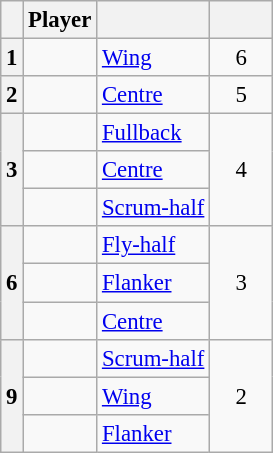<table class="wikitable" style="font-size:95%;">
<tr>
<th></th>
<th>Player</th>
<th></th>
<th width=35></th>
</tr>
<tr>
<th align=center>1</th>
<td align=left> </td>
<td align=left><a href='#'>Wing</a></td>
<td align=center>6</td>
</tr>
<tr>
<th align=center>2</th>
<td align=left> </td>
<td align=left><a href='#'>Centre</a></td>
<td align=center>5</td>
</tr>
<tr>
<th align=center rowspan=3>3</th>
<td align=left> </td>
<td align=left><a href='#'>Fullback</a></td>
<td align=center rowspan=3>4</td>
</tr>
<tr>
<td align=left> </td>
<td align=left><a href='#'>Centre</a></td>
</tr>
<tr>
<td align=left> </td>
<td align=left><a href='#'>Scrum-half</a></td>
</tr>
<tr>
<th align=center rowspan=3>6</th>
<td align=left> </td>
<td align=left><a href='#'>Fly-half</a></td>
<td align=center rowspan=3>3</td>
</tr>
<tr>
<td align=left> </td>
<td align=left><a href='#'>Flanker</a></td>
</tr>
<tr>
<td align=left> </td>
<td align=left><a href='#'>Centre</a></td>
</tr>
<tr>
<th align=center rowspan=3>9</th>
<td align=left> </td>
<td align=left><a href='#'>Scrum-half</a></td>
<td align=center rowspan=3>2</td>
</tr>
<tr>
<td align=left> </td>
<td align=left><a href='#'>Wing</a></td>
</tr>
<tr>
<td align=left> </td>
<td align=left><a href='#'>Flanker</a></td>
</tr>
</table>
